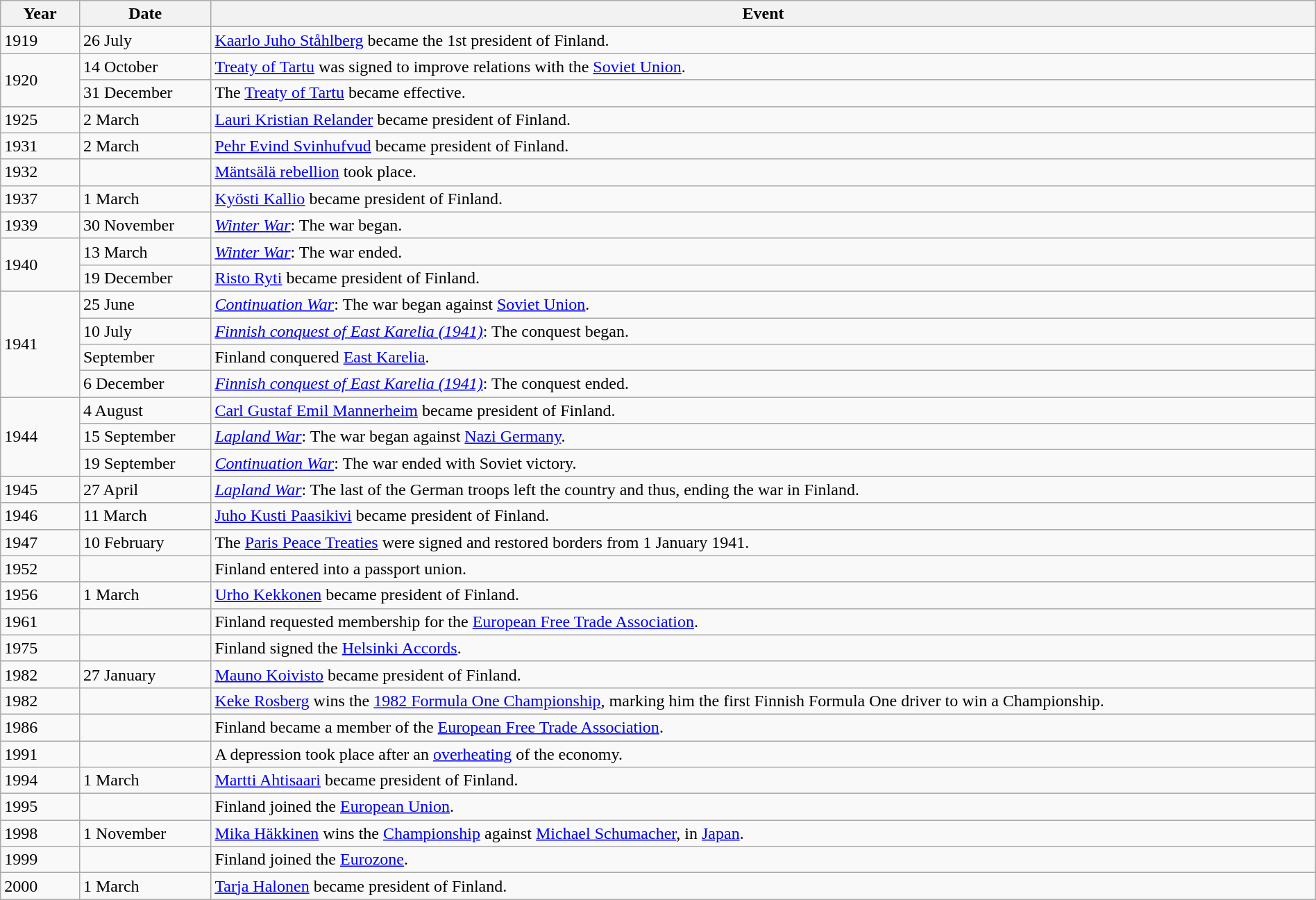<table class="wikitable" style="width:100%">
<tr>
<th style="width:6%">Year</th>
<th style="width:10%">Date</th>
<th>Event</th>
</tr>
<tr>
<td>1919</td>
<td>26 July</td>
<td><a href='#'>Kaarlo Juho Ståhlberg</a> became the 1st president of Finland.</td>
</tr>
<tr>
<td rowspan="2">1920</td>
<td>14 October</td>
<td><a href='#'>Treaty of Tartu</a> was signed to improve relations with the <a href='#'>Soviet Union</a>.</td>
</tr>
<tr>
<td>31 December</td>
<td>The <a href='#'>Treaty of Tartu</a> became effective.</td>
</tr>
<tr>
<td>1925</td>
<td>2 March</td>
<td><a href='#'>Lauri Kristian Relander</a> became president of Finland.</td>
</tr>
<tr>
<td>1931</td>
<td>2 March</td>
<td><a href='#'>Pehr Evind Svinhufvud</a> became president of Finland.</td>
</tr>
<tr>
<td>1932</td>
<td></td>
<td><a href='#'>Mäntsälä rebellion</a> took place.</td>
</tr>
<tr>
<td>1937</td>
<td>1 March</td>
<td><a href='#'>Kyösti Kallio</a> became president of Finland.</td>
</tr>
<tr>
<td>1939</td>
<td>30 November</td>
<td><em><a href='#'>Winter War</a></em>: The war began.</td>
</tr>
<tr>
<td rowspan="2">1940</td>
<td>13 March</td>
<td><em><a href='#'>Winter War</a></em>: The war ended.</td>
</tr>
<tr>
<td>19 December</td>
<td><a href='#'>Risto Ryti</a> became president of Finland.</td>
</tr>
<tr>
<td rowspan="4">1941</td>
<td>25 June</td>
<td><em><a href='#'>Continuation War</a></em>: The war began against <a href='#'>Soviet Union</a>.</td>
</tr>
<tr>
<td>10 July</td>
<td><em><a href='#'>Finnish conquest of East Karelia (1941)</a></em>: The conquest began.</td>
</tr>
<tr>
<td>September</td>
<td>Finland conquered <a href='#'>East Karelia</a>.</td>
</tr>
<tr>
<td>6 December</td>
<td><em><a href='#'>Finnish conquest of East Karelia (1941)</a></em>: The conquest ended.</td>
</tr>
<tr>
<td rowspan="3">1944</td>
<td>4 August</td>
<td><a href='#'>Carl Gustaf Emil Mannerheim</a> became president of Finland.</td>
</tr>
<tr>
<td>15 September</td>
<td><em><a href='#'>Lapland War</a></em>: The war began against <a href='#'>Nazi Germany</a>.</td>
</tr>
<tr>
<td>19 September</td>
<td><em><a href='#'>Continuation War</a></em>: The war ended with Soviet victory.</td>
</tr>
<tr>
<td>1945</td>
<td>27 April</td>
<td><em><a href='#'>Lapland War</a></em>: The last of the German troops left the country and thus, ending the war in Finland.</td>
</tr>
<tr>
<td>1946</td>
<td>11 March</td>
<td><a href='#'>Juho Kusti Paasikivi</a> became president of Finland.</td>
</tr>
<tr>
<td>1947</td>
<td>10 February</td>
<td>The <a href='#'>Paris Peace Treaties</a> were signed and restored borders from 1 January 1941.</td>
</tr>
<tr>
<td>1952</td>
<td></td>
<td>Finland entered into a passport union.</td>
</tr>
<tr>
<td>1956</td>
<td>1 March</td>
<td><a href='#'>Urho Kekkonen</a> became president of Finland.</td>
</tr>
<tr>
<td>1961</td>
<td></td>
<td>Finland requested membership for the <a href='#'>European Free Trade Association</a>.</td>
</tr>
<tr>
<td>1975</td>
<td></td>
<td>Finland signed the <a href='#'>Helsinki Accords</a>.</td>
</tr>
<tr>
<td>1982</td>
<td>27 January</td>
<td><a href='#'>Mauno Koivisto</a> became president of Finland.</td>
</tr>
<tr>
<td>1982</td>
<td></td>
<td><a href='#'>Keke Rosberg</a> wins the <a href='#'>1982 Formula One Championship</a>, marking him the first Finnish Formula One driver to win a Championship.</td>
</tr>
<tr>
<td>1986</td>
<td></td>
<td>Finland became a member of the <a href='#'>European Free Trade Association</a>.</td>
</tr>
<tr>
<td>1991</td>
<td></td>
<td>A depression took place after an <a href='#'>overheating</a> of the economy.</td>
</tr>
<tr>
<td>1994</td>
<td>1 March</td>
<td><a href='#'>Martti Ahtisaari</a> became president of Finland.</td>
</tr>
<tr>
<td>1995</td>
<td></td>
<td>Finland joined the <a href='#'>European Union</a>.</td>
</tr>
<tr>
<td>1998</td>
<td>1 November</td>
<td><a href='#'>Mika Häkkinen</a> wins the <a href='#'>Championship</a> against <a href='#'>Michael Schumacher</a>, in <a href='#'>Japan</a>.</td>
</tr>
<tr>
<td>1999</td>
<td></td>
<td>Finland joined the <a href='#'>Eurozone</a>.</td>
</tr>
<tr>
<td>2000</td>
<td>1 March</td>
<td><a href='#'>Tarja Halonen</a> became president of Finland.</td>
</tr>
</table>
